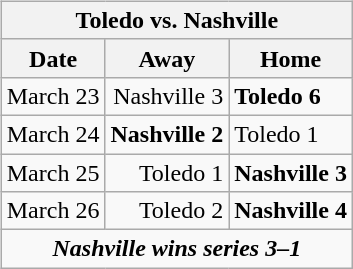<table cellspacing="10">
<tr>
<td valign="top"><br><table class="wikitable">
<tr>
<th bgcolor="#DDDDDD" colspan="4">Toledo vs. Nashville</th>
</tr>
<tr>
<th>Date</th>
<th>Away</th>
<th>Home</th>
</tr>
<tr>
<td>March 23</td>
<td align="right">Nashville 3</td>
<td><strong>Toledo 6</strong></td>
</tr>
<tr>
<td>March 24</td>
<td align="right"><strong>Nashville 2</strong></td>
<td>Toledo 1</td>
</tr>
<tr>
<td>March 25</td>
<td align="right">Toledo 1</td>
<td><strong>Nashville 3</strong></td>
</tr>
<tr>
<td>March 26</td>
<td align="right">Toledo 2</td>
<td><strong>Nashville 4</strong></td>
</tr>
<tr align="center">
<td colspan="4"><strong><em>Nashville wins series 3–1</em></strong></td>
</tr>
</table>
</td>
</tr>
</table>
